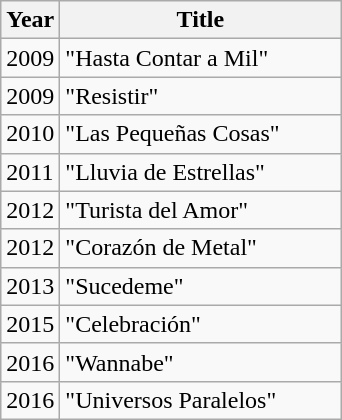<table class="wikitable">
<tr>
<th>Year</th>
<th width="180">Title</th>
</tr>
<tr>
<td>2009</td>
<td>"Hasta Contar a Mil"</td>
</tr>
<tr>
<td>2009</td>
<td>"Resistir"</td>
</tr>
<tr>
<td>2010</td>
<td>"Las Pequeñas Cosas"</td>
</tr>
<tr>
<td>2011</td>
<td>"Lluvia de Estrellas"</td>
</tr>
<tr>
<td>2012</td>
<td>"Turista del Amor"</td>
</tr>
<tr>
<td>2012</td>
<td>"Corazón de Metal"</td>
</tr>
<tr>
<td>2013</td>
<td>"Sucedeme"</td>
</tr>
<tr>
<td>2015</td>
<td>"Celebración"</td>
</tr>
<tr>
<td>2016</td>
<td>"Wannabe"</td>
</tr>
<tr>
<td>2016</td>
<td>"Universos Paralelos"</td>
</tr>
</table>
